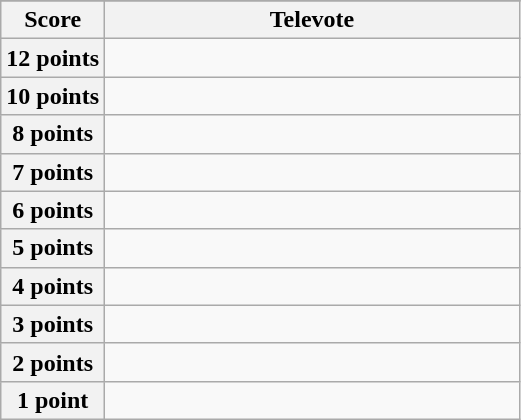<table class="wikitable">
<tr>
</tr>
<tr>
<th scope="col" width="20%">Score</th>
<th scope="col" width="80%">Televote</th>
</tr>
<tr>
<th scope="row">12 points</th>
<td></td>
</tr>
<tr>
<th scope="row">10 points</th>
<td></td>
</tr>
<tr>
<th scope="row">8 points</th>
<td></td>
</tr>
<tr>
<th scope="row">7 points</th>
<td></td>
</tr>
<tr>
<th scope="row">6 points</th>
<td></td>
</tr>
<tr>
<th scope="row">5 points</th>
<td></td>
</tr>
<tr>
<th scope="row">4 points</th>
<td></td>
</tr>
<tr>
<th scope="row">3 points</th>
<td></td>
</tr>
<tr>
<th scope="row">2 points</th>
<td></td>
</tr>
<tr>
<th scope="row">1 point</th>
<td></td>
</tr>
</table>
